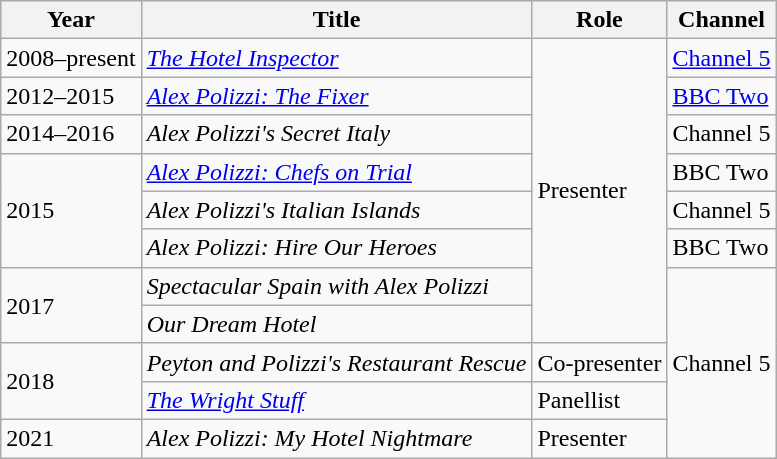<table class="wikitable sortable">
<tr>
<th>Year</th>
<th>Title</th>
<th>Role</th>
<th>Channel</th>
</tr>
<tr>
<td>2008–present</td>
<td><em><a href='#'>The Hotel Inspector</a></em></td>
<td rowspan="8">Presenter</td>
<td><a href='#'>Channel 5</a></td>
</tr>
<tr>
<td>2012–2015</td>
<td><em><a href='#'>Alex Polizzi: The Fixer</a></em></td>
<td><a href='#'>BBC Two</a></td>
</tr>
<tr>
<td>2014–2016</td>
<td><em>Alex Polizzi's Secret Italy</em></td>
<td>Channel 5</td>
</tr>
<tr>
<td rowspan=3>2015</td>
<td><em><a href='#'>Alex Polizzi: Chefs on Trial</a></em></td>
<td>BBC Two</td>
</tr>
<tr>
<td><em>Alex Polizzi's Italian Islands</em></td>
<td>Channel 5</td>
</tr>
<tr>
<td><em>Alex Polizzi: Hire Our Heroes</em></td>
<td>BBC Two</td>
</tr>
<tr>
<td rowspan="2">2017</td>
<td><em>Spectacular Spain with Alex Polizzi</em></td>
<td rowspan="5">Channel 5</td>
</tr>
<tr>
<td><em>Our Dream Hotel</em></td>
</tr>
<tr>
<td rowspan="2">2018</td>
<td><em>Peyton and Polizzi's Restaurant Rescue</em></td>
<td>Co-presenter</td>
</tr>
<tr>
<td><em><a href='#'>The Wright Stuff</a></em></td>
<td>Panellist</td>
</tr>
<tr>
<td>2021</td>
<td><em>Alex Polizzi: My Hotel Nightmare</em></td>
<td>Presenter</td>
</tr>
</table>
